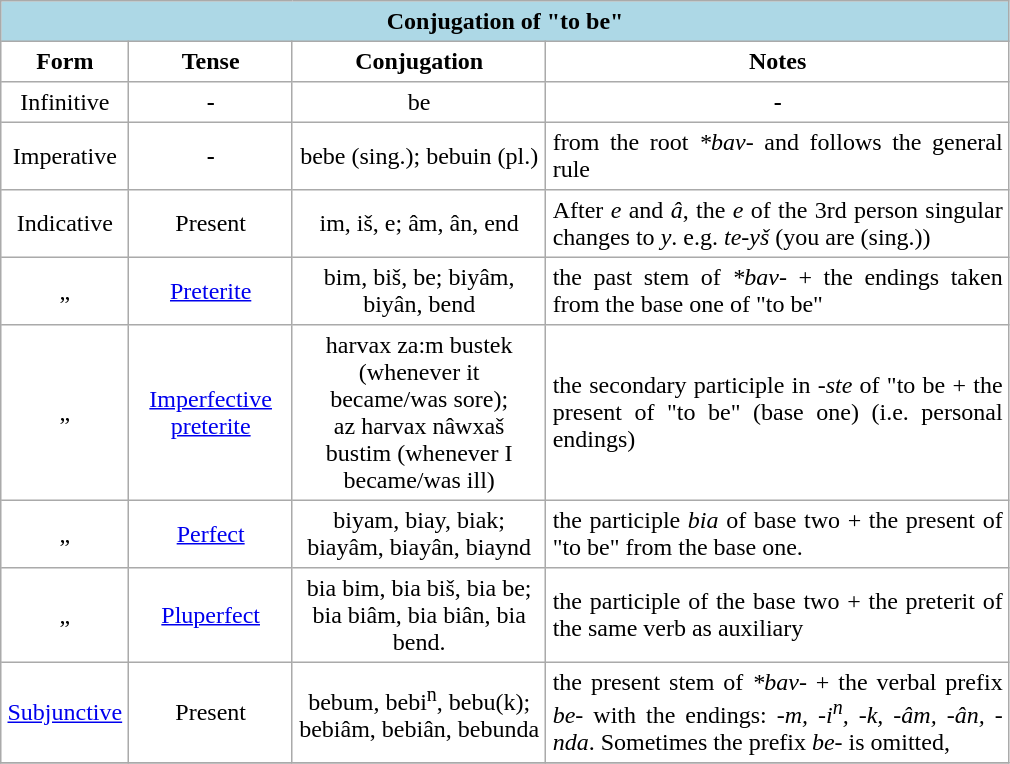<table border="1" cellpadding="4" cellspacing="0" style="border:1px solid #aaa; border-collapse:collapse; text-align: center;">
<tr bgcolor="#ADD8E6">
<th colspan="4"><strong>Conjugation of "to be"</strong></th>
</tr>
<tr>
<th width="70">Form</th>
<th width="100">Tense</th>
<th width="160">Conjugation</th>
<th width="300">Notes</th>
</tr>
<tr>
<td>Infinitive</td>
<td><strong>-</strong></td>
<td>be</td>
<td><strong>-</strong></td>
</tr>
<tr>
<td>Imperative</td>
<td><strong>-</strong></td>
<td>bebe (sing.); bebuin (pl.)</td>
<td style="text-align: justify;">from the root <em>*bav-</em> and follows the general rule</td>
</tr>
<tr>
<td>Indicative</td>
<td>Present</td>
<td>im, iš, e; âm, ân, end</td>
<td style="text-align: justify;">After <em>e</em> and <em>â</em>, the <em>e</em> of the 3rd person singular changes to <em>y</em>. e.g. <em>te-yš</em> (you are (sing.))</td>
</tr>
<tr>
<td>„</td>
<td><a href='#'>Preterite</a></td>
<td>bim, biš, be; biyâm, biyân, bend</td>
<td style="text-align: justify;">the past stem of <em>*bav-</em> + the endings taken from the base one of "to be"</td>
</tr>
<tr>
<td>„</td>
<td><a href='#'>Imperfective preterite</a></td>
<td>harvax za:m bustek (whenever it became/was sore);<br> az harvax nâwxaš bustim (whenever I became/was ill)</td>
<td style="text-align: justify;">the secondary participle in <em>-ste</em> of "to be + the present of "to be" (base one) (i.e. personal endings)</td>
</tr>
<tr>
<td>„</td>
<td><a href='#'>Perfect</a></td>
<td>biyam, biay, biak; biayâm, biayân, biaynd</td>
<td style="text-align: justify;">the participle <em>bia</em> of base two + the present of "to be" from the base one.</td>
</tr>
<tr>
<td>„</td>
<td><a href='#'>Pluperfect</a></td>
<td>bia bim, bia biš, bia be; bia biâm, bia biân, bia bend.</td>
<td style="text-align: justify;">the participle of the base two + the preterit of the same verb as auxiliary</td>
</tr>
<tr>
<td><a href='#'>Subjunctive</a></td>
<td>Present</td>
<td>bebum, bebi<sup>n</sup>, bebu(k); bebiâm, bebiân, bebunda</td>
<td style="text-align: justify;">the present stem of <em>*bav-</em> + the verbal prefix <em>be-</em> with the endings: <em>-m, -i<sup>n</sup>, -k, -âm, -ân, -nda</em>. Sometimes the prefix <em>be-</em> is omitted,</td>
</tr>
<tr>
</tr>
</table>
